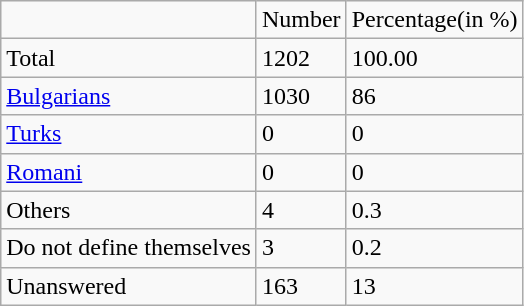<table class="wikitable">
<tr>
<td></td>
<td>Number</td>
<td>Percentage(in %)</td>
</tr>
<tr>
<td>Total</td>
<td>1202</td>
<td>100.00</td>
</tr>
<tr>
<td><a href='#'>Bulgarians</a></td>
<td>1030</td>
<td>86</td>
</tr>
<tr>
<td><a href='#'>Turks</a></td>
<td>0</td>
<td>0</td>
</tr>
<tr>
<td><a href='#'>Romani</a></td>
<td>0</td>
<td>0</td>
</tr>
<tr>
<td>Others</td>
<td>4</td>
<td>0.3</td>
</tr>
<tr>
<td>Do not define themselves</td>
<td>3</td>
<td>0.2</td>
</tr>
<tr>
<td>Unanswered</td>
<td>163</td>
<td>13</td>
</tr>
</table>
